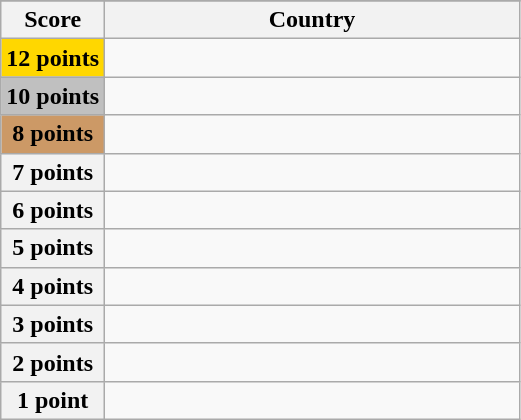<table class="wikitable">
<tr>
</tr>
<tr>
<th scope="col" width="20%">Score</th>
<th scope="col">Country</th>
</tr>
<tr>
<th scope="row" style="background:gold">12 points</th>
<td></td>
</tr>
<tr>
<th scope="row" style="background:silver">10 points</th>
<td></td>
</tr>
<tr>
<th scope="row" style="background:#CC9966">8 points</th>
<td></td>
</tr>
<tr>
<th scope="row">7 points</th>
<td></td>
</tr>
<tr>
<th scope="row">6 points</th>
<td></td>
</tr>
<tr>
<th scope="row">5 points</th>
<td></td>
</tr>
<tr>
<th scope="row">4 points</th>
<td></td>
</tr>
<tr>
<th scope="row">3 points</th>
<td></td>
</tr>
<tr>
<th scope="row">2 points</th>
<td></td>
</tr>
<tr>
<th scope="row">1 point</th>
<td></td>
</tr>
</table>
